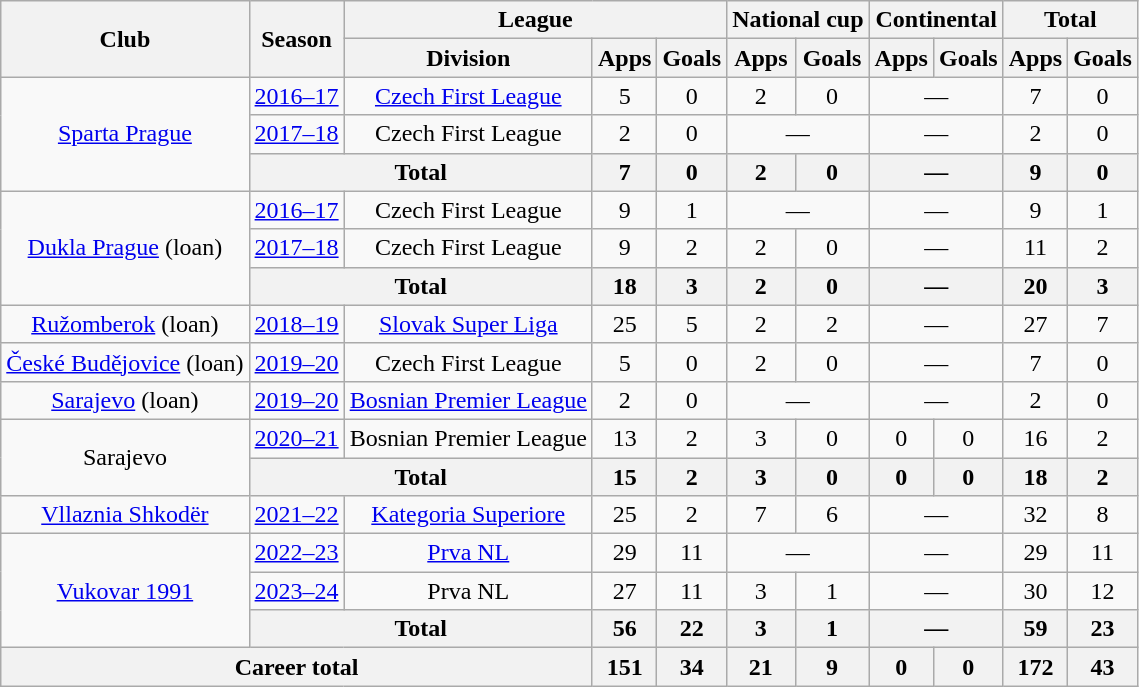<table class=wikitable style="text-align: center">
<tr>
<th rowspan=2>Club</th>
<th rowspan=2>Season</th>
<th colspan=3>League</th>
<th colspan=2>National cup</th>
<th colspan=2>Continental</th>
<th colspan=2>Total</th>
</tr>
<tr>
<th>Division</th>
<th>Apps</th>
<th>Goals</th>
<th>Apps</th>
<th>Goals</th>
<th>Apps</th>
<th>Goals</th>
<th>Apps</th>
<th>Goals</th>
</tr>
<tr>
<td rowspan=3><a href='#'>Sparta Prague</a></td>
<td><a href='#'>2016–17</a></td>
<td><a href='#'>Czech First League</a></td>
<td>5</td>
<td>0</td>
<td>2</td>
<td>0</td>
<td colspan=2>—</td>
<td>7</td>
<td>0</td>
</tr>
<tr>
<td><a href='#'>2017–18</a></td>
<td>Czech First League</td>
<td>2</td>
<td>0</td>
<td colspan=2>—</td>
<td colspan=2>—</td>
<td>2</td>
<td>0</td>
</tr>
<tr>
<th colspan=2>Total</th>
<th>7</th>
<th>0</th>
<th>2</th>
<th>0</th>
<th colspan=2>—</th>
<th>9</th>
<th>0</th>
</tr>
<tr>
<td rowspan=3><a href='#'>Dukla Prague</a> (loan)</td>
<td><a href='#'>2016–17</a></td>
<td>Czech First League</td>
<td>9</td>
<td>1</td>
<td colspan=2>—</td>
<td colspan=2>—</td>
<td>9</td>
<td>1</td>
</tr>
<tr>
<td><a href='#'>2017–18</a></td>
<td>Czech First League</td>
<td>9</td>
<td>2</td>
<td>2</td>
<td>0</td>
<td colspan=2>—</td>
<td>11</td>
<td>2</td>
</tr>
<tr>
<th colspan=2>Total</th>
<th>18</th>
<th>3</th>
<th>2</th>
<th>0</th>
<th colspan=2>—</th>
<th>20</th>
<th>3</th>
</tr>
<tr>
<td><a href='#'>Ružomberok</a> (loan)</td>
<td><a href='#'>2018–19</a></td>
<td><a href='#'>Slovak Super Liga</a></td>
<td>25</td>
<td>5</td>
<td>2</td>
<td>2</td>
<td colspan=2>—</td>
<td>27</td>
<td>7</td>
</tr>
<tr>
<td><a href='#'>České Budějovice</a> (loan)</td>
<td><a href='#'>2019–20</a></td>
<td>Czech First League</td>
<td>5</td>
<td>0</td>
<td>2</td>
<td>0</td>
<td colspan=2>—</td>
<td>7</td>
<td>0</td>
</tr>
<tr>
<td><a href='#'>Sarajevo</a> (loan)</td>
<td><a href='#'>2019–20</a></td>
<td><a href='#'>Bosnian Premier League</a></td>
<td>2</td>
<td>0</td>
<td colspan=2>—</td>
<td colspan=2>—</td>
<td>2</td>
<td>0</td>
</tr>
<tr>
<td rowspan=2>Sarajevo</td>
<td><a href='#'>2020–21</a></td>
<td>Bosnian Premier League</td>
<td>13</td>
<td>2</td>
<td>3</td>
<td>0</td>
<td>0</td>
<td>0</td>
<td>16</td>
<td>2</td>
</tr>
<tr>
<th colspan=2>Total</th>
<th>15</th>
<th>2</th>
<th>3</th>
<th>0</th>
<th>0</th>
<th>0</th>
<th>18</th>
<th>2</th>
</tr>
<tr>
<td><a href='#'>Vllaznia Shkodër</a></td>
<td><a href='#'>2021–22</a></td>
<td><a href='#'>Kategoria Superiore</a></td>
<td>25</td>
<td>2</td>
<td>7</td>
<td>6</td>
<td colspan=2>—</td>
<td>32</td>
<td>8</td>
</tr>
<tr>
<td rowspan=3><a href='#'>Vukovar 1991</a></td>
<td><a href='#'>2022–23</a></td>
<td><a href='#'>Prva NL</a></td>
<td>29</td>
<td>11</td>
<td colspan=2>—</td>
<td colspan=2>—</td>
<td>29</td>
<td>11</td>
</tr>
<tr>
<td><a href='#'>2023–24</a></td>
<td>Prva NL</td>
<td>27</td>
<td>11</td>
<td>3</td>
<td>1</td>
<td colspan=2>—</td>
<td>30</td>
<td>12</td>
</tr>
<tr>
<th colspan=2>Total</th>
<th>56</th>
<th>22</th>
<th>3</th>
<th>1</th>
<th colspan=2>—</th>
<th>59</th>
<th>23</th>
</tr>
<tr>
<th colspan=3>Career total</th>
<th>151</th>
<th>34</th>
<th>21</th>
<th>9</th>
<th>0</th>
<th>0</th>
<th>172</th>
<th>43</th>
</tr>
</table>
